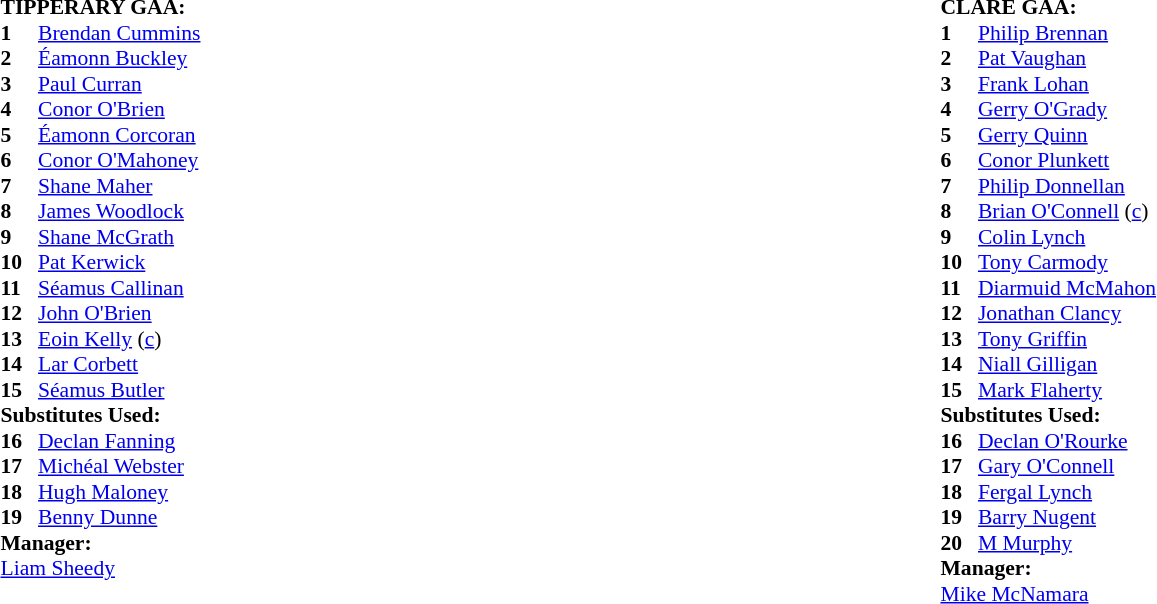<table width="75%">
<tr>
<td valign="top" width="50%"><br><table style="font-size: 90%" cellspacing="0" cellpadding="0">
<tr>
<td colspan="4"><strong>TIPPERARY GAA:</strong></td>
</tr>
<tr>
<th width=25></th>
</tr>
<tr>
<td><strong>1</strong></td>
<td><a href='#'>Brendan Cummins</a></td>
<td></td>
</tr>
<tr>
<td><strong>2</strong></td>
<td><a href='#'>Éamonn Buckley</a>   </td>
</tr>
<tr>
<td><strong>3</strong></td>
<td><a href='#'>Paul Curran</a></td>
</tr>
<tr>
<td><strong>4</strong></td>
<td><a href='#'>Conor O'Brien</a></td>
</tr>
<tr>
<td><strong>5</strong></td>
<td><a href='#'>Éamonn Corcoran</a>    </td>
</tr>
<tr>
<td><strong>6</strong></td>
<td><a href='#'>Conor O'Mahoney</a></td>
</tr>
<tr>
<td><strong>7</strong></td>
<td><a href='#'>Shane Maher</a></td>
</tr>
<tr>
<td><strong>8</strong></td>
<td><a href='#'>James Woodlock</a></td>
</tr>
<tr>
<td><strong>9</strong></td>
<td><a href='#'>Shane McGrath</a></td>
</tr>
<tr>
<td><strong>10</strong></td>
<td><a href='#'>Pat Kerwick</a></td>
<td></td>
</tr>
<tr>
<td><strong>11</strong></td>
<td><a href='#'>Séamus Callinan</a></td>
</tr>
<tr>
<td><strong>12</strong></td>
<td><a href='#'>John O'Brien</a></td>
</tr>
<tr>
<td><strong>13</strong></td>
<td><a href='#'>Eoin Kelly</a> (<a href='#'>c</a>)</td>
</tr>
<tr>
<td><strong>14</strong></td>
<td><a href='#'>Lar Corbett</a></td>
</tr>
<tr>
<td><strong>15</strong></td>
<td><a href='#'>Séamus Butler</a></td>
</tr>
<tr>
<td colspan=3><strong>Substitutes Used:</strong></td>
</tr>
<tr>
<td><strong>16</strong></td>
<td><a href='#'>Declan Fanning</a></td>
</tr>
<tr>
<td><strong>17</strong></td>
<td><a href='#'>Michéal Webster</a></td>
</tr>
<tr>
<td><strong>18</strong></td>
<td><a href='#'>Hugh Maloney</a></td>
</tr>
<tr>
<td><strong>19</strong></td>
<td><a href='#'>Benny Dunne</a></td>
</tr>
<tr>
<td colspan=3><strong>Manager:</strong></td>
</tr>
<tr>
<td colspan=4><a href='#'>Liam Sheedy</a></td>
</tr>
</table>
</td>
<td valign="top" width="50%"><br><table style="font-size: 90%" cellspacing="0" cellpadding="0" align=center>
<tr>
<td colspan="4"><strong>CLARE GAA:</strong></td>
</tr>
<tr>
<th width=25></th>
</tr>
<tr>
<td><strong>1</strong></td>
<td><a href='#'>Philip Brennan</a></td>
</tr>
<tr>
<td><strong>2</strong></td>
<td><a href='#'>Pat Vaughan</a></td>
</tr>
<tr>
<td><strong>3</strong></td>
<td><a href='#'>Frank Lohan</a></td>
</tr>
<tr>
<td><strong>4</strong></td>
<td><a href='#'>Gerry O'Grady</a></td>
</tr>
<tr>
<td><strong>5</strong></td>
<td><a href='#'>Gerry Quinn</a></td>
</tr>
<tr>
<td><strong>6</strong></td>
<td><a href='#'>Conor Plunkett</a></td>
</tr>
<tr>
<td><strong>7</strong></td>
<td><a href='#'>Philip Donnellan</a></td>
<td></td>
</tr>
<tr>
<td><strong>8</strong></td>
<td><a href='#'>Brian O'Connell</a> (<a href='#'>c</a>)</td>
</tr>
<tr>
<td><strong>9</strong></td>
<td><a href='#'>Colin Lynch</a></td>
<td></td>
</tr>
<tr>
<td><strong>10</strong></td>
<td><a href='#'>Tony Carmody</a></td>
<td></td>
</tr>
<tr>
<td><strong>11</strong></td>
<td><a href='#'>Diarmuid McMahon</a>   </td>
<td></td>
</tr>
<tr>
<td><strong>12</strong></td>
<td><a href='#'>Jonathan Clancy</a></td>
</tr>
<tr>
<td><strong>13</strong></td>
<td><a href='#'>Tony Griffin</a></td>
<td>  </td>
<td></td>
</tr>
<tr>
<td><strong>14</strong></td>
<td><a href='#'>Niall Gilligan</a></td>
</tr>
<tr>
<td><strong>15</strong></td>
<td><a href='#'>Mark Flaherty</a></td>
<td></td>
</tr>
<tr>
<td colspan=3><strong>Substitutes Used:</strong></td>
</tr>
<tr>
<td><strong>16</strong></td>
<td><a href='#'>Declan O'Rourke</a></td>
</tr>
<tr>
<td><strong>17</strong></td>
<td><a href='#'>Gary O'Connell</a></td>
<td></td>
</tr>
<tr>
<td><strong>18</strong></td>
<td><a href='#'>Fergal Lynch</a></td>
<td></td>
</tr>
<tr>
<td><strong>19</strong></td>
<td><a href='#'>Barry Nugent</a></td>
<td></td>
</tr>
<tr>
<td><strong>20</strong></td>
<td><a href='#'>M Murphy</a></td>
</tr>
<tr>
<td colspan=3><strong>Manager:</strong></td>
</tr>
<tr>
<td colspan=4><a href='#'>Mike McNamara</a></td>
</tr>
</table>
</td>
</tr>
</table>
